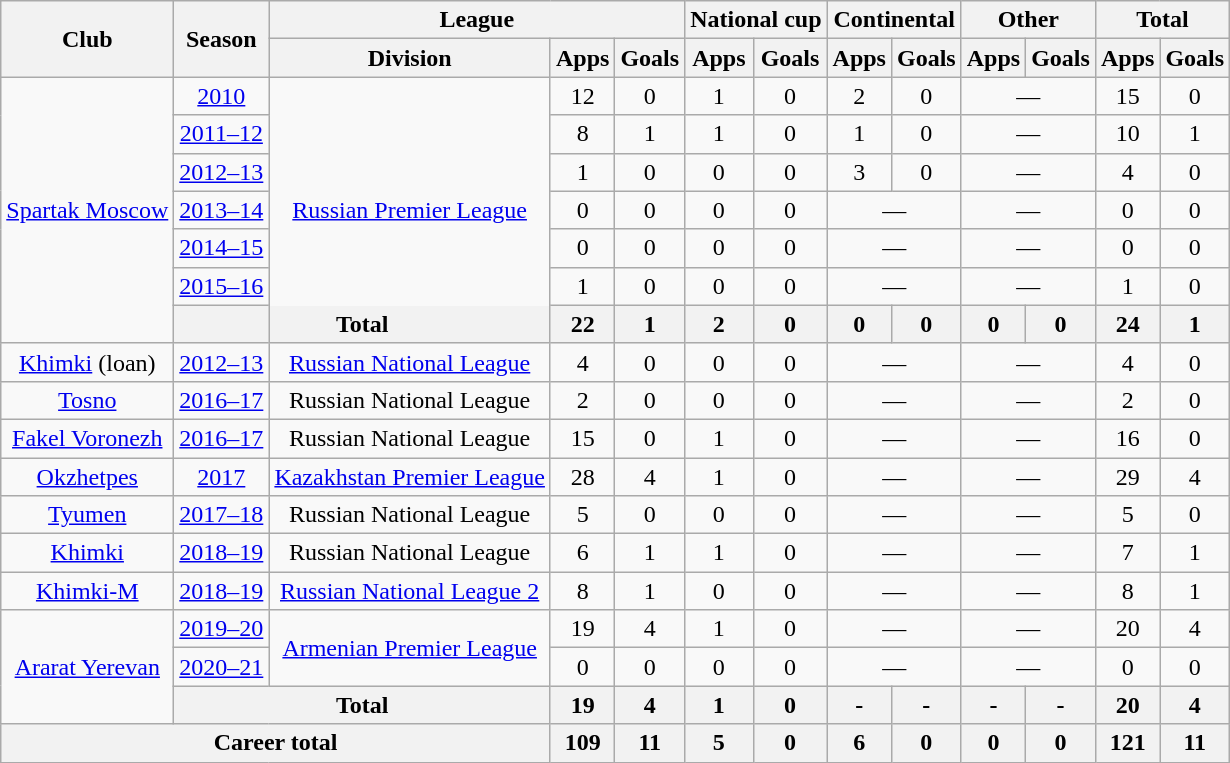<table class="wikitable" style="text-align:center">
<tr>
<th rowspan="2">Club</th>
<th rowspan="2">Season</th>
<th colspan="3">League</th>
<th colspan="2">National cup</th>
<th colspan="2">Continental</th>
<th colspan="2">Other</th>
<th colspan="2">Total</th>
</tr>
<tr>
<th>Division</th>
<th>Apps</th>
<th>Goals</th>
<th>Apps</th>
<th>Goals</th>
<th>Apps</th>
<th>Goals</th>
<th>Apps</th>
<th>Goals</th>
<th>Apps</th>
<th>Goals</th>
</tr>
<tr>
<td rowspan="7"><a href='#'>Spartak Moscow</a></td>
<td><a href='#'>2010</a></td>
<td rowspan="7"><a href='#'>Russian Premier League</a></td>
<td>12</td>
<td>0</td>
<td>1</td>
<td>0</td>
<td>2</td>
<td>0</td>
<td colspan="2">—</td>
<td>15</td>
<td>0</td>
</tr>
<tr>
<td><a href='#'>2011–12</a></td>
<td>8</td>
<td>1</td>
<td>1</td>
<td>0</td>
<td>1</td>
<td>0</td>
<td colspan="2">—</td>
<td>10</td>
<td>1</td>
</tr>
<tr>
<td><a href='#'>2012–13</a></td>
<td>1</td>
<td>0</td>
<td>0</td>
<td>0</td>
<td>3</td>
<td>0</td>
<td colspan="2">—</td>
<td>4</td>
<td>0</td>
</tr>
<tr>
<td><a href='#'>2013–14</a></td>
<td>0</td>
<td>0</td>
<td>0</td>
<td>0</td>
<td colspan="2">—</td>
<td colspan="2">—</td>
<td>0</td>
<td>0</td>
</tr>
<tr>
<td><a href='#'>2014–15</a></td>
<td>0</td>
<td>0</td>
<td>0</td>
<td>0</td>
<td colspan="2">—</td>
<td colspan="2">—</td>
<td>0</td>
<td>0</td>
</tr>
<tr>
<td><a href='#'>2015–16</a></td>
<td>1</td>
<td>0</td>
<td>0</td>
<td>0</td>
<td colspan="2">—</td>
<td colspan="2">—</td>
<td>1</td>
<td>0</td>
</tr>
<tr>
<th colspan="2">Total</th>
<th>22</th>
<th>1</th>
<th>2</th>
<th>0</th>
<th>0</th>
<th>0</th>
<th>0</th>
<th>0</th>
<th>24</th>
<th>1</th>
</tr>
<tr>
<td><a href='#'>Khimki</a> (loan)</td>
<td><a href='#'>2012–13</a></td>
<td><a href='#'>Russian National League</a></td>
<td>4</td>
<td>0</td>
<td>0</td>
<td>0</td>
<td colspan="2">—</td>
<td colspan="2">—</td>
<td>4</td>
<td>0</td>
</tr>
<tr>
<td><a href='#'>Tosno</a></td>
<td><a href='#'>2016–17</a></td>
<td>Russian National League</td>
<td>2</td>
<td>0</td>
<td>0</td>
<td>0</td>
<td colspan="2">—</td>
<td colspan="2">—</td>
<td>2</td>
<td>0</td>
</tr>
<tr>
<td><a href='#'>Fakel Voronezh</a></td>
<td><a href='#'>2016–17</a></td>
<td>Russian National League</td>
<td>15</td>
<td>0</td>
<td>1</td>
<td>0</td>
<td colspan="2">—</td>
<td colspan="2">—</td>
<td>16</td>
<td>0</td>
</tr>
<tr>
<td><a href='#'>Okzhetpes</a></td>
<td><a href='#'>2017</a></td>
<td><a href='#'>Kazakhstan Premier League</a></td>
<td>28</td>
<td>4</td>
<td>1</td>
<td>0</td>
<td colspan="2">—</td>
<td colspan="2">—</td>
<td>29</td>
<td>4</td>
</tr>
<tr>
<td><a href='#'>Tyumen</a></td>
<td><a href='#'>2017–18</a></td>
<td>Russian National League</td>
<td>5</td>
<td>0</td>
<td>0</td>
<td>0</td>
<td colspan="2">—</td>
<td colspan="2">—</td>
<td>5</td>
<td>0</td>
</tr>
<tr>
<td><a href='#'>Khimki</a></td>
<td><a href='#'>2018–19</a></td>
<td>Russian National League</td>
<td>6</td>
<td>1</td>
<td>1</td>
<td>0</td>
<td colspan="2">—</td>
<td colspan="2">—</td>
<td>7</td>
<td>1</td>
</tr>
<tr>
<td><a href='#'>Khimki-M</a></td>
<td><a href='#'>2018–19</a></td>
<td><a href='#'>Russian National League 2</a></td>
<td>8</td>
<td>1</td>
<td>0</td>
<td>0</td>
<td colspan="2">—</td>
<td colspan="2">—</td>
<td>8</td>
<td>1</td>
</tr>
<tr>
<td rowspan="3"><a href='#'>Ararat Yerevan</a></td>
<td><a href='#'>2019–20</a></td>
<td rowspan="2"><a href='#'>Armenian Premier League</a></td>
<td>19</td>
<td>4</td>
<td>1</td>
<td>0</td>
<td colspan="2">—</td>
<td colspan="2">—</td>
<td>20</td>
<td>4</td>
</tr>
<tr>
<td><a href='#'>2020–21</a></td>
<td>0</td>
<td>0</td>
<td>0</td>
<td>0</td>
<td colspan="2">—</td>
<td colspan="2">—</td>
<td>0</td>
<td>0</td>
</tr>
<tr>
<th colspan="2">Total</th>
<th>19</th>
<th>4</th>
<th>1</th>
<th>0</th>
<th>-</th>
<th>-</th>
<th>-</th>
<th>-</th>
<th>20</th>
<th>4</th>
</tr>
<tr>
<th colspan="3">Career total</th>
<th>109</th>
<th>11</th>
<th>5</th>
<th>0</th>
<th>6</th>
<th>0</th>
<th>0</th>
<th>0</th>
<th>121</th>
<th>11</th>
</tr>
</table>
